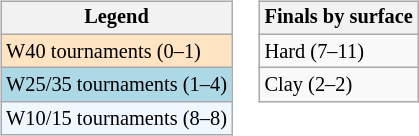<table>
<tr valign=top>
<td><br><table class=wikitable style="font-size:85%">
<tr>
<th>Legend</th>
</tr>
<tr style="background:#ffe4c4;">
<td>W40 tournaments (0–1)</td>
</tr>
<tr style="background:lightblue;">
<td>W25/35 tournaments (1–4)</td>
</tr>
<tr style="background:#f0f8ff;">
<td>W10/15 tournaments (8–8)</td>
</tr>
</table>
</td>
<td><br><table class=wikitable style="font-size:85%">
<tr>
<th>Finals by surface</th>
</tr>
<tr>
<td>Hard (7–11)</td>
</tr>
<tr>
<td>Clay (2–2)</td>
</tr>
</table>
</td>
</tr>
</table>
